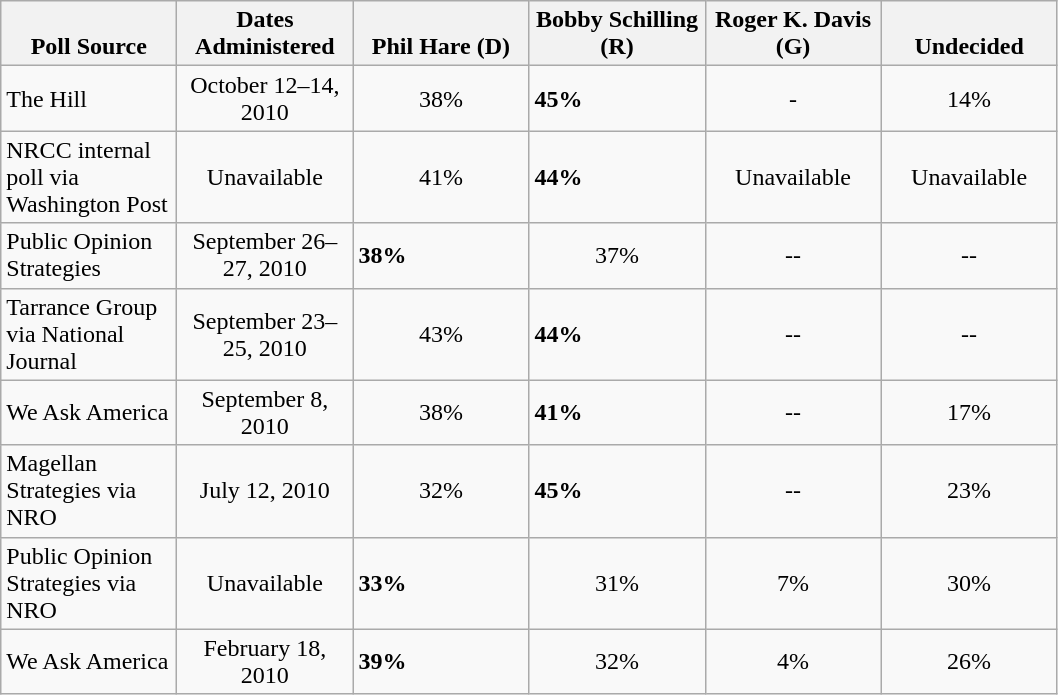<table class="wikitable">
<tr valign=bottom>
<th style="width:110px;">Poll Source</th>
<th style="width:110px;">Dates Administered</th>
<th style="width:110px;">Phil Hare (D)</th>
<th style="width:110px;">Bobby Schilling (R)</th>
<th style="width:110px;">Roger K. Davis (G)</th>
<th style="width:110px;">Undecided</th>
</tr>
<tr>
<td>The Hill</td>
<td align=center>October 12–14, 2010</td>
<td align=center>38%</td>
<td><strong>45%</strong></td>
<td align=center>-</td>
<td align=center>14%</td>
</tr>
<tr>
<td>NRCC internal poll via Washington Post</td>
<td align=center>Unavailable</td>
<td align=center>41%</td>
<td><strong>44%</strong></td>
<td align=center>Unavailable</td>
<td align=center>Unavailable</td>
</tr>
<tr>
<td>Public Opinion Strategies</td>
<td align=center>September 26–27, 2010</td>
<td><strong>38%</strong></td>
<td align=center>37%</td>
<td align=center>--</td>
<td align=center>--</td>
</tr>
<tr>
<td>Tarrance Group via National Journal</td>
<td align=center>September 23–25, 2010</td>
<td align=center>43%</td>
<td><strong>44%</strong></td>
<td align=center>--</td>
<td align=center>--</td>
</tr>
<tr>
<td>We Ask America</td>
<td align=center>September 8, 2010</td>
<td align=center>38%</td>
<td><strong>41%</strong></td>
<td align=center>--</td>
<td align=center>17%</td>
</tr>
<tr>
<td>Magellan Strategies via NRO</td>
<td align=center>July 12, 2010</td>
<td align=center>32%</td>
<td><strong>45%</strong></td>
<td align=center>--</td>
<td align=center>23%</td>
</tr>
<tr>
<td>Public Opinion Strategies via NRO</td>
<td align=center>Unavailable</td>
<td><strong>33%</strong></td>
<td align=center>31%</td>
<td align=center>7%</td>
<td align=center>30%</td>
</tr>
<tr>
<td>We Ask America</td>
<td align=center>February 18, 2010</td>
<td><strong>39%</strong></td>
<td align=center>32%</td>
<td align=center>4%</td>
<td align=center>26%</td>
</tr>
</table>
